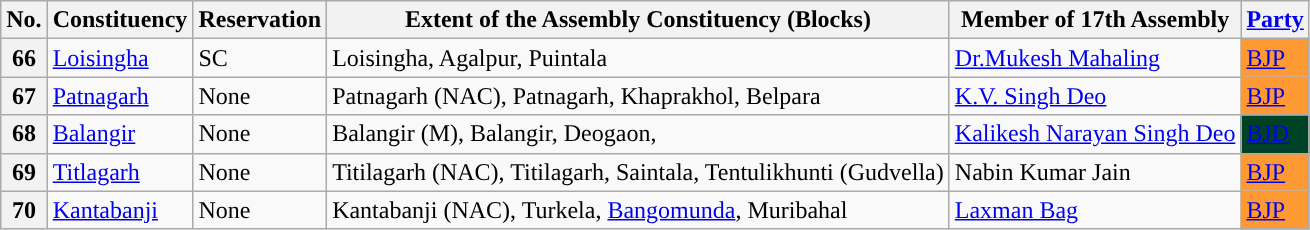<table class="wikitable sortable">
<tr>
<th>No.</th>
<th>Constituency</th>
<th>Reservation</th>
<th>Extent of the Assembly Constituency (Blocks)</th>
<th>Member of 17th Assembly</th>
<th><a href='#'>Party</a></th>
</tr>
<tr>
<th>66</th>
<td><a href='#'>Loisingha</a></td>
<td>SC</td>
<td>Loisingha, Agalpur, Puintala</td>
<td><a href='#'>Dr.Mukesh Mahaling</a></td>
<td style="background:#f93;"><a href='#'>BJP</a></td>
</tr>
<tr>
<th>67</th>
<td><a href='#'>Patnagarh</a></td>
<td>None</td>
<td>Patnagarh (NAC), Patnagarh, Khaprakhol, Belpara</td>
<td><a href='#'>K.V. Singh Deo</a></td>
<td style="background:#f93;"><a href='#'>BJP</a></td>
</tr>
<tr>
<th>68</th>
<td><a href='#'>Balangir</a></td>
<td>None</td>
<td>Balangir (M), Balangir, Deogaon,</td>
<td><a href='#'>Kalikesh Narayan Singh Deo</a></td>
<td style="background:#004225;"><a href='#'><span>BJD</span></a></td>
</tr>
<tr>
<th>69</th>
<td><a href='#'>Titlagarh</a></td>
<td>None</td>
<td>Titilagarh (NAC), Titilagarh, Saintala, Tentulikhunti (Gudvella)</td>
<td>Nabin Kumar Jain</td>
<td style="background:#f93;"><a href='#'>BJP</a></td>
</tr>
<tr>
<th>70</th>
<td><a href='#'>Kantabanji</a></td>
<td>None</td>
<td>Kantabanji (NAC), Turkela, <a href='#'>Bangomunda</a>, Muribahal</td>
<td><a href='#'>Laxman Bag</a></td>
<td style="background:#f93;"><a href='#'>BJP</a></td>
</tr>
</table>
